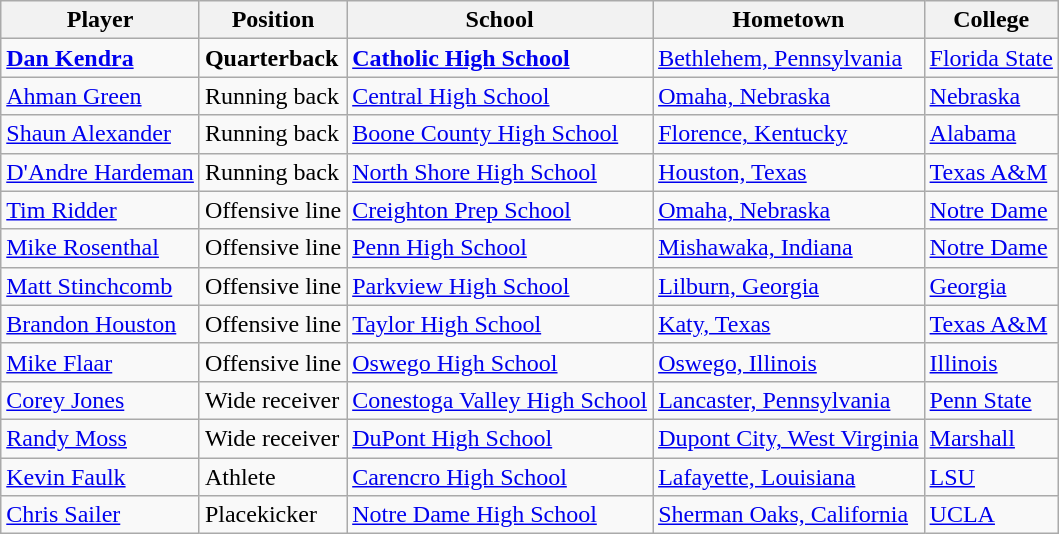<table class="wikitable">
<tr>
<th>Player</th>
<th>Position</th>
<th>School</th>
<th>Hometown</th>
<th>College</th>
</tr>
<tr>
<td><strong><a href='#'>Dan Kendra</a></strong></td>
<td><strong>Quarterback</strong></td>
<td><strong><a href='#'>Catholic High School</a></strong></td>
<td><a href='#'>Bethlehem, Pennsylvania</a></td>
<td><a href='#'>Florida State</a></td>
</tr>
<tr>
<td><a href='#'>Ahman Green</a></td>
<td>Running back</td>
<td><a href='#'>Central High School</a></td>
<td><a href='#'>Omaha, Nebraska</a></td>
<td><a href='#'>Nebraska</a></td>
</tr>
<tr>
<td><a href='#'>Shaun Alexander</a></td>
<td>Running back</td>
<td><a href='#'>Boone County High School</a></td>
<td><a href='#'>Florence, Kentucky</a></td>
<td><a href='#'>Alabama</a></td>
</tr>
<tr>
<td><a href='#'>D'Andre Hardeman</a></td>
<td>Running back</td>
<td><a href='#'>North Shore High School</a></td>
<td><a href='#'>Houston, Texas</a></td>
<td><a href='#'>Texas A&M</a></td>
</tr>
<tr>
<td><a href='#'>Tim Ridder</a></td>
<td>Offensive line</td>
<td><a href='#'>Creighton Prep School</a></td>
<td><a href='#'>Omaha, Nebraska</a></td>
<td><a href='#'>Notre Dame</a></td>
</tr>
<tr>
<td><a href='#'>Mike Rosenthal</a></td>
<td>Offensive line</td>
<td><a href='#'>Penn High School</a></td>
<td><a href='#'>Mishawaka, Indiana</a></td>
<td><a href='#'>Notre Dame</a></td>
</tr>
<tr>
<td><a href='#'>Matt Stinchcomb</a></td>
<td>Offensive line</td>
<td><a href='#'>Parkview High School</a></td>
<td><a href='#'>Lilburn, Georgia</a></td>
<td><a href='#'>Georgia</a></td>
</tr>
<tr>
<td><a href='#'>Brandon Houston</a></td>
<td>Offensive line</td>
<td><a href='#'>Taylor High School</a></td>
<td><a href='#'>Katy, Texas</a></td>
<td><a href='#'>Texas A&M</a></td>
</tr>
<tr>
<td><a href='#'>Mike Flaar</a></td>
<td>Offensive line</td>
<td><a href='#'>Oswego High School</a></td>
<td><a href='#'>Oswego, Illinois</a></td>
<td><a href='#'>Illinois</a></td>
</tr>
<tr>
<td><a href='#'>Corey Jones</a></td>
<td>Wide receiver</td>
<td><a href='#'>Conestoga Valley High School</a></td>
<td><a href='#'>Lancaster, Pennsylvania</a></td>
<td><a href='#'>Penn State</a></td>
</tr>
<tr>
<td><a href='#'>Randy Moss</a></td>
<td>Wide receiver</td>
<td><a href='#'>DuPont High School</a></td>
<td><a href='#'>Dupont City, West Virginia</a></td>
<td><a href='#'>Marshall</a></td>
</tr>
<tr>
<td><a href='#'>Kevin Faulk</a></td>
<td>Athlete</td>
<td><a href='#'>Carencro High School</a></td>
<td><a href='#'>Lafayette, Louisiana</a></td>
<td><a href='#'>LSU</a></td>
</tr>
<tr>
<td><a href='#'>Chris Sailer</a></td>
<td>Placekicker</td>
<td><a href='#'>Notre Dame High School</a></td>
<td><a href='#'>Sherman Oaks, California</a></td>
<td><a href='#'>UCLA</a></td>
</tr>
</table>
